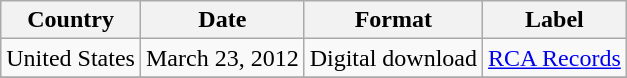<table class="wikitable">
<tr>
<th>Country</th>
<th>Date</th>
<th>Format</th>
<th>Label</th>
</tr>
<tr>
<td>United States</td>
<td rowspan="1">March 23, 2012</td>
<td rowspan="1">Digital download</td>
<td rowspan="1"><a href='#'>RCA Records</a></td>
</tr>
<tr>
</tr>
</table>
